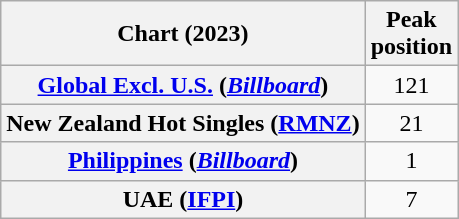<table class="wikitable sortable plainrowheaders" style="text-align:center">
<tr>
<th scope="col">Chart (2023)</th>
<th scope="col">Peak<br>position</th>
</tr>
<tr>
<th scope="row"><a href='#'>Global Excl. U.S.</a> (<em><a href='#'>Billboard</a></em>)</th>
<td>121</td>
</tr>
<tr>
<th scope="row">New Zealand Hot Singles (<a href='#'>RMNZ</a>)</th>
<td>21</td>
</tr>
<tr>
<th scope="row"><a href='#'>Philippines</a> (<em><a href='#'>Billboard</a></em>)</th>
<td>1</td>
</tr>
<tr>
<th scope="row">UAE (<a href='#'>IFPI</a>)</th>
<td>7</td>
</tr>
</table>
